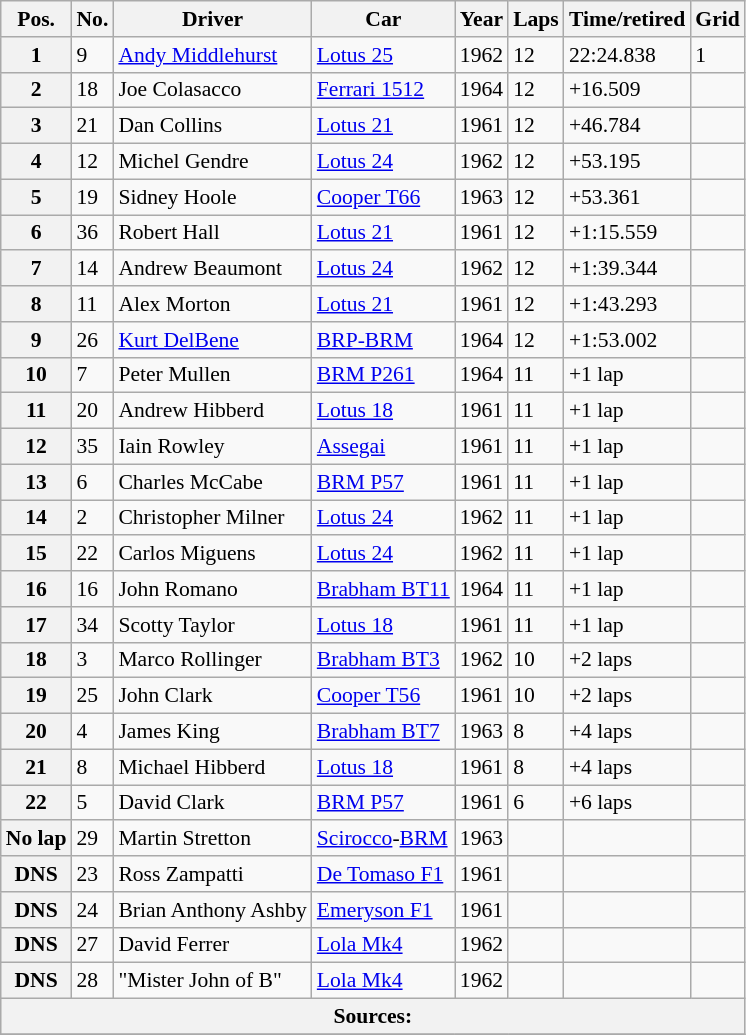<table class="wikitable" style="font-size:90%">
<tr>
<th>Pos.</th>
<th>No.</th>
<th>Driver</th>
<th>Car</th>
<th>Year</th>
<th>Laps</th>
<th>Time/retired</th>
<th>Grid</th>
</tr>
<tr>
<th>1</th>
<td>9</td>
<td> <a href='#'>Andy Middlehurst</a></td>
<td><a href='#'>Lotus 25</a></td>
<td>1962</td>
<td>12</td>
<td>22:24.838</td>
<td>1</td>
</tr>
<tr>
<th>2</th>
<td>18</td>
<td> Joe Colasacco</td>
<td><a href='#'>Ferrari 1512</a></td>
<td>1964</td>
<td>12</td>
<td>+16.509</td>
<td></td>
</tr>
<tr>
<th>3</th>
<td>21</td>
<td> Dan Collins</td>
<td><a href='#'>Lotus 21</a></td>
<td>1961</td>
<td>12</td>
<td>+46.784</td>
<td></td>
</tr>
<tr>
<th>4</th>
<td>12</td>
<td> Michel Gendre</td>
<td><a href='#'>Lotus 24</a></td>
<td>1962</td>
<td>12</td>
<td>+53.195</td>
<td></td>
</tr>
<tr>
<th>5</th>
<td>19</td>
<td> Sidney Hoole</td>
<td><a href='#'>Cooper T66</a></td>
<td>1963</td>
<td>12</td>
<td>+53.361</td>
<td></td>
</tr>
<tr>
<th>6</th>
<td>36</td>
<td> Robert Hall</td>
<td><a href='#'>Lotus 21</a></td>
<td>1961</td>
<td>12</td>
<td>+1:15.559</td>
<td></td>
</tr>
<tr>
<th>7</th>
<td>14</td>
<td> Andrew Beaumont</td>
<td><a href='#'>Lotus 24</a></td>
<td>1962</td>
<td>12</td>
<td>+1:39.344</td>
<td></td>
</tr>
<tr>
<th>8</th>
<td>11</td>
<td> Alex Morton</td>
<td><a href='#'>Lotus 21</a></td>
<td>1961</td>
<td>12</td>
<td>+1:43.293</td>
<td></td>
</tr>
<tr>
<th>9</th>
<td>26</td>
<td> <a href='#'>Kurt DelBene</a></td>
<td><a href='#'>BRP-BRM</a></td>
<td>1964</td>
<td>12</td>
<td>+1:53.002</td>
<td></td>
</tr>
<tr>
<th>10</th>
<td>7</td>
<td> Peter Mullen</td>
<td><a href='#'>BRM P261</a></td>
<td>1964</td>
<td>11</td>
<td>+1 lap</td>
<td></td>
</tr>
<tr>
<th>11</th>
<td>20</td>
<td> Andrew Hibberd</td>
<td><a href='#'>Lotus 18</a></td>
<td>1961</td>
<td>11</td>
<td>+1 lap</td>
<td></td>
</tr>
<tr>
<th>12</th>
<td>35</td>
<td> Iain Rowley</td>
<td><a href='#'>Assegai</a></td>
<td>1961</td>
<td>11</td>
<td>+1 lap</td>
<td></td>
</tr>
<tr>
<th>13</th>
<td>6</td>
<td> Charles McCabe</td>
<td><a href='#'>BRM P57</a></td>
<td>1961</td>
<td>11</td>
<td>+1 lap</td>
<td></td>
</tr>
<tr>
<th>14</th>
<td>2</td>
<td> Christopher Milner</td>
<td><a href='#'>Lotus 24</a></td>
<td>1962</td>
<td>11</td>
<td>+1 lap</td>
<td></td>
</tr>
<tr>
<th>15</th>
<td>22</td>
<td> Carlos Miguens</td>
<td><a href='#'>Lotus 24</a></td>
<td>1962</td>
<td>11</td>
<td>+1 lap</td>
<td></td>
</tr>
<tr>
<th>16</th>
<td>16</td>
<td> John Romano</td>
<td><a href='#'>Brabham BT11</a></td>
<td>1964</td>
<td>11</td>
<td>+1 lap</td>
<td></td>
</tr>
<tr>
<th>17</th>
<td>34</td>
<td> Scotty Taylor</td>
<td><a href='#'>Lotus 18</a></td>
<td>1961</td>
<td>11</td>
<td>+1 lap</td>
<td></td>
</tr>
<tr>
<th>18</th>
<td>3</td>
<td> Marco Rollinger</td>
<td><a href='#'>Brabham BT3</a></td>
<td>1962</td>
<td>10</td>
<td>+2 laps</td>
<td></td>
</tr>
<tr>
<th>19</th>
<td>25</td>
<td> John Clark</td>
<td><a href='#'>Cooper T56</a></td>
<td>1961</td>
<td>10</td>
<td>+2 laps</td>
<td></td>
</tr>
<tr>
<th>20</th>
<td>4</td>
<td> James King</td>
<td><a href='#'>Brabham BT7</a></td>
<td>1963</td>
<td>8</td>
<td>+4 laps</td>
<td></td>
</tr>
<tr>
<th>21</th>
<td>8</td>
<td> Michael Hibberd</td>
<td><a href='#'>Lotus 18</a></td>
<td>1961</td>
<td>8</td>
<td>+4 laps</td>
<td></td>
</tr>
<tr>
<th>22</th>
<td>5</td>
<td> David Clark</td>
<td><a href='#'>BRM P57</a></td>
<td>1961</td>
<td>6</td>
<td>+6 laps</td>
<td></td>
</tr>
<tr>
<th>No lap</th>
<td>29</td>
<td> Martin Stretton</td>
<td><a href='#'>Scirocco</a>-<a href='#'>BRM</a></td>
<td>1963</td>
<td></td>
<td></td>
<td></td>
</tr>
<tr>
<th>DNS</th>
<td>23</td>
<td> Ross Zampatti</td>
<td><a href='#'>De Tomaso F1</a></td>
<td>1961</td>
<td></td>
<td></td>
<td></td>
</tr>
<tr>
<th>DNS</th>
<td>24</td>
<td> Brian Anthony Ashby</td>
<td><a href='#'>Emeryson F1</a></td>
<td>1961</td>
<td></td>
<td></td>
<td></td>
</tr>
<tr>
<th>DNS</th>
<td>27</td>
<td> David Ferrer</td>
<td><a href='#'>Lola Mk4</a></td>
<td>1962</td>
<td></td>
<td></td>
<td></td>
</tr>
<tr>
<th>DNS</th>
<td>28</td>
<td> "Mister John of B"</td>
<td><a href='#'>Lola Mk4</a></td>
<td>1962</td>
<td></td>
<td></td>
<td></td>
</tr>
<tr style="background-color:#E5E4E2" align="center">
<th colspan=8>Sources:</th>
</tr>
<tr>
</tr>
</table>
